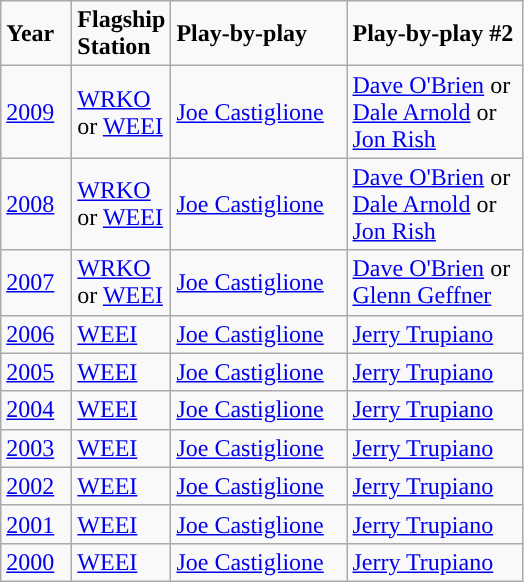<table class="wikitable">
<tr>
<td width="40"><strong>Year</strong></td>
<td width="40"><strong>Flagship Station</strong></td>
<td width="110"><strong>Play-by-play</strong></td>
<td width="110"><strong>Play-by-play #2</strong></td>
</tr>
<tr>
<td><a href='#'>2009</a></td>
<td><a href='#'>WRKO</a> or <a href='#'>WEEI</a></td>
<td><a href='#'>Joe Castiglione</a></td>
<td><a href='#'>Dave O'Brien</a> or <a href='#'>Dale Arnold</a> or <a href='#'>Jon Rish</a></td>
</tr>
<tr>
<td><a href='#'>2008</a></td>
<td><a href='#'>WRKO</a> or <a href='#'>WEEI</a></td>
<td><a href='#'>Joe Castiglione</a></td>
<td><a href='#'>Dave O'Brien</a> or <a href='#'>Dale Arnold</a> or <a href='#'>Jon Rish</a></td>
</tr>
<tr>
<td><a href='#'>2007</a></td>
<td><a href='#'>WRKO</a> or <a href='#'>WEEI</a></td>
<td><a href='#'>Joe Castiglione</a></td>
<td><a href='#'>Dave O'Brien</a> or <a href='#'>Glenn Geffner</a></td>
</tr>
<tr>
<td><a href='#'>2006</a></td>
<td><a href='#'>WEEI</a></td>
<td><a href='#'>Joe Castiglione</a></td>
<td><a href='#'>Jerry Trupiano</a></td>
</tr>
<tr>
<td><a href='#'>2005</a></td>
<td><a href='#'>WEEI</a></td>
<td><a href='#'>Joe Castiglione</a></td>
<td><a href='#'>Jerry Trupiano</a></td>
</tr>
<tr>
<td><a href='#'>2004</a></td>
<td><a href='#'>WEEI</a></td>
<td><a href='#'>Joe Castiglione</a></td>
<td><a href='#'>Jerry Trupiano</a></td>
</tr>
<tr>
<td><a href='#'>2003</a></td>
<td><a href='#'>WEEI</a></td>
<td><a href='#'>Joe Castiglione</a></td>
<td><a href='#'>Jerry Trupiano</a></td>
</tr>
<tr>
<td><a href='#'>2002</a></td>
<td><a href='#'>WEEI</a></td>
<td><a href='#'>Joe Castiglione</a></td>
<td><a href='#'>Jerry Trupiano</a></td>
</tr>
<tr>
<td><a href='#'>2001</a></td>
<td><a href='#'>WEEI</a></td>
<td><a href='#'>Joe Castiglione</a></td>
<td><a href='#'>Jerry Trupiano</a></td>
</tr>
<tr>
<td><a href='#'>2000</a></td>
<td><a href='#'>WEEI</a></td>
<td><a href='#'>Joe Castiglione</a></td>
<td><a href='#'>Jerry Trupiano</a></td>
</tr>
</table>
